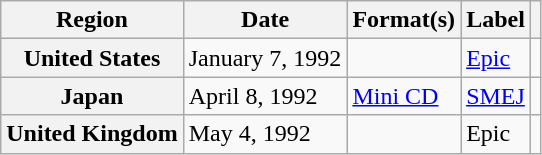<table class="wikitable plainrowheaders">
<tr>
<th scope="col">Region</th>
<th scope="col">Date</th>
<th scope="col">Format(s)</th>
<th scope="col">Label</th>
<th scope="col"></th>
</tr>
<tr>
<th scope="row">United States</th>
<td>January 7, 1992</td>
<td></td>
<td><a href='#'>Epic</a></td>
<td></td>
</tr>
<tr>
<th scope="row">Japan</th>
<td>April 8, 1992</td>
<td><a href='#'>Mini CD</a></td>
<td><a href='#'>SMEJ</a></td>
<td></td>
</tr>
<tr>
<th scope="row">United Kingdom</th>
<td>May 4, 1992</td>
<td></td>
<td>Epic</td>
<td></td>
</tr>
</table>
